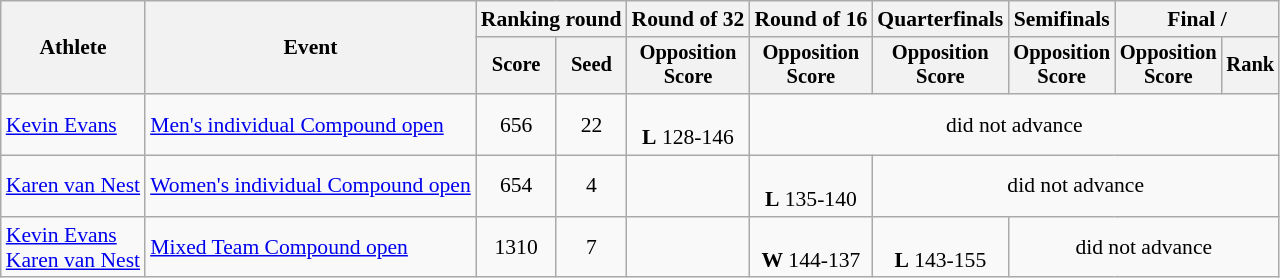<table class="wikitable" style="font-size:90%">
<tr>
<th rowspan=2>Athlete</th>
<th rowspan=2>Event</th>
<th colspan="2">Ranking round</th>
<th>Round of 32</th>
<th>Round of 16</th>
<th>Quarterfinals</th>
<th>Semifinals</th>
<th colspan="2">Final / </th>
</tr>
<tr style="font-size:95%">
<th>Score</th>
<th>Seed</th>
<th>Opposition<br>Score</th>
<th>Opposition<br>Score</th>
<th>Opposition<br>Score</th>
<th>Opposition<br>Score</th>
<th>Opposition<br>Score</th>
<th>Rank</th>
</tr>
<tr align=center>
<td align=left><a href='#'>Kevin Evans</a></td>
<td align=left><a href='#'>Men's individual Compound open</a></td>
<td>656</td>
<td>22</td>
<td><br><strong>L</strong> 128-146</td>
<td colspan=5>did not advance</td>
</tr>
<tr align=center>
<td align=left><a href='#'>Karen van Nest</a></td>
<td align=left><a href='#'>Women's individual Compound open</a></td>
<td>654</td>
<td>4</td>
<td></td>
<td><br><strong>L</strong> 135-140</td>
<td colspan=4>did not advance</td>
</tr>
<tr align=center>
<td align=left><a href='#'>Kevin Evans</a><br><a href='#'>Karen van Nest</a></td>
<td align=left><a href='#'>Mixed Team Compound open</a></td>
<td>1310</td>
<td>7</td>
<td></td>
<td><br> <strong>W</strong> 144-137</td>
<td><br> <strong>L</strong> 143-155</td>
<td colspan=3>did not advance</td>
</tr>
</table>
